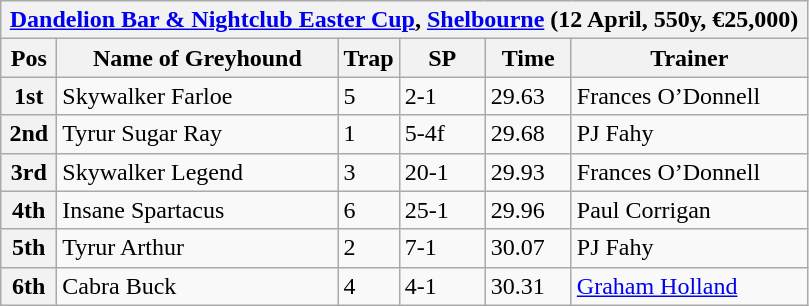<table class="wikitable">
<tr>
<th colspan="6"><a href='#'>Dandelion Bar & Nightclub Easter Cup</a>, <a href='#'>Shelbourne</a> (12 April, 550y, €25,000)</th>
</tr>
<tr>
<th width=30>Pos</th>
<th width=180>Name of Greyhound</th>
<th width=30>Trap</th>
<th width=50>SP</th>
<th width=50>Time</th>
<th width=150>Trainer</th>
</tr>
<tr>
<th>1st</th>
<td>Skywalker Farloe</td>
<td>5</td>
<td>2-1</td>
<td>29.63</td>
<td>Frances O’Donnell</td>
</tr>
<tr>
<th>2nd</th>
<td>Tyrur Sugar Ray</td>
<td>1</td>
<td>5-4f</td>
<td>29.68</td>
<td>PJ Fahy</td>
</tr>
<tr>
<th>3rd</th>
<td>Skywalker Legend</td>
<td>3</td>
<td>20-1</td>
<td>29.93</td>
<td>Frances O’Donnell</td>
</tr>
<tr>
<th>4th</th>
<td>Insane Spartacus</td>
<td>6</td>
<td>25-1</td>
<td>29.96</td>
<td>Paul Corrigan</td>
</tr>
<tr>
<th>5th</th>
<td>Tyrur Arthur</td>
<td>2</td>
<td>7-1</td>
<td>30.07</td>
<td>PJ Fahy</td>
</tr>
<tr>
<th>6th</th>
<td>Cabra Buck</td>
<td>4</td>
<td>4-1</td>
<td>30.31</td>
<td><a href='#'>Graham Holland</a></td>
</tr>
</table>
